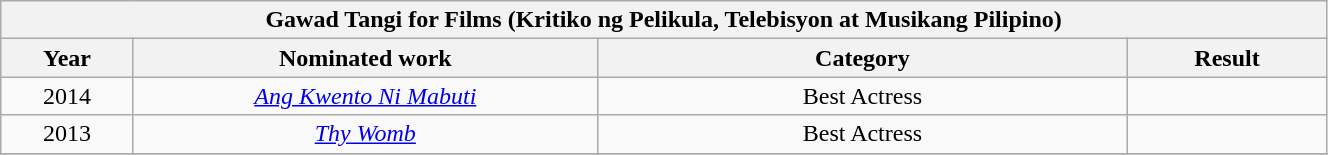<table width="70%" class="wikitable sortable">
<tr>
<th colspan="4" align="center">Gawad Tangi for Films (Kritiko ng Pelikula, Telebisyon at Musikang Pilipino)</th>
</tr>
<tr>
<th width="10%">Year</th>
<th width="35%">Nominated work</th>
<th width="40%">Category</th>
<th width="15%">Result</th>
</tr>
<tr>
<td align="center">2014</td>
<td align="center"><em><a href='#'>Ang Kwento Ni Mabuti</a></em></td>
<td align="center">Best Actress</td>
<td></td>
</tr>
<tr>
<td align="center">2013</td>
<td align="center"><em><a href='#'>Thy Womb</a></em></td>
<td align="center">Best Actress</td>
<td></td>
</tr>
<tr>
</tr>
</table>
